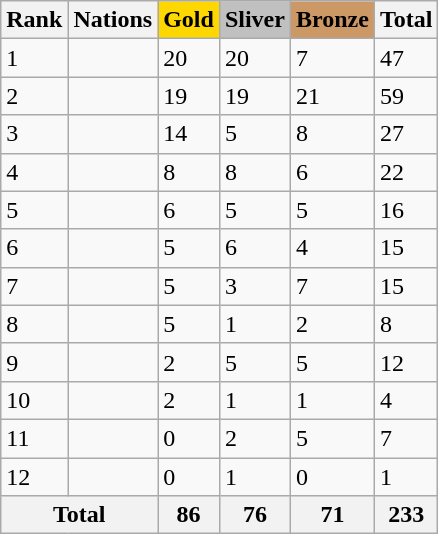<table class=wikitable sortable|RankedMedalTable>
<tr>
<th>Rank</th>
<th style="text-align:center;">Nations</th>
<th style="background: gold;">Gold</th>
<th style="background:silver;">Sliver</th>
<th style="background:#c96;">Bronze</th>
<th>Total</th>
</tr>
<tr>
<td>1</td>
<td align=left></td>
<td>20</td>
<td>20</td>
<td>7</td>
<td>47</td>
</tr>
<tr>
<td>2</td>
<td align=left></td>
<td>19</td>
<td>19</td>
<td>21</td>
<td>59</td>
</tr>
<tr>
<td>3</td>
<td align=left></td>
<td>14</td>
<td>5</td>
<td>8</td>
<td>27</td>
</tr>
<tr>
<td>4</td>
<td align=left></td>
<td>8</td>
<td>8</td>
<td>6</td>
<td>22</td>
</tr>
<tr>
<td>5</td>
<td align=left></td>
<td>6</td>
<td>5</td>
<td>5</td>
<td>16</td>
</tr>
<tr>
<td>6</td>
<td align=left></td>
<td>5</td>
<td>6</td>
<td>4</td>
<td>15</td>
</tr>
<tr>
<td>7</td>
<td align=left></td>
<td>5</td>
<td>3</td>
<td>7</td>
<td>15</td>
</tr>
<tr>
<td>8</td>
<td align=left></td>
<td>5</td>
<td>1</td>
<td>2</td>
<td>8</td>
</tr>
<tr>
<td>9</td>
<td align=left></td>
<td>2</td>
<td>5</td>
<td>5</td>
<td>12</td>
</tr>
<tr>
<td>10</td>
<td align=left></td>
<td>2</td>
<td>1</td>
<td>1</td>
<td>4</td>
</tr>
<tr>
<td>11</td>
<td align=left></td>
<td>0</td>
<td>2</td>
<td>5</td>
<td>7</td>
</tr>
<tr>
<td>12</td>
<td align=left></td>
<td>0</td>
<td>1</td>
<td>0</td>
<td>1</td>
</tr>
<tr class="sortbottom">
<th colspan=2>Total</th>
<th>86</th>
<th>76</th>
<th>71</th>
<th>233</th>
</tr>
</table>
